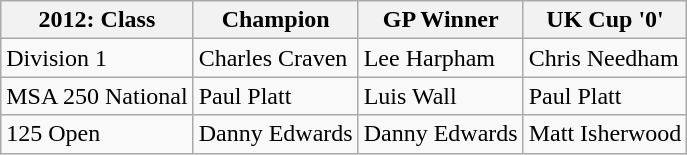<table class="wikitable">
<tr>
<th>2012: Class</th>
<th>Champion</th>
<th>GP Winner</th>
<th>UK Cup '0'</th>
</tr>
<tr>
<td>Division 1</td>
<td>Charles Craven</td>
<td>Lee Harpham</td>
<td>Chris Needham</td>
</tr>
<tr>
<td>MSA 250 National</td>
<td>Paul Platt</td>
<td>Luis Wall</td>
<td>Paul Platt</td>
</tr>
<tr>
<td>125 Open</td>
<td>Danny Edwards</td>
<td>Danny Edwards</td>
<td>Matt Isherwood</td>
</tr>
</table>
